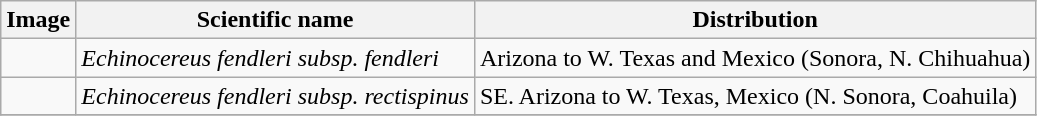<table class="wikitable">
<tr>
<th>Image</th>
<th>Scientific name</th>
<th>Distribution</th>
</tr>
<tr>
<td></td>
<td><em>Echinocereus fendleri subsp. fendleri</em></td>
<td>Arizona to W. Texas and Mexico (Sonora, N. Chihuahua)</td>
</tr>
<tr>
<td></td>
<td><em>Echinocereus fendleri subsp. rectispinus</em>  </td>
<td>SE. Arizona to W. Texas, Mexico (N. Sonora, Coahuila)</td>
</tr>
<tr>
</tr>
</table>
